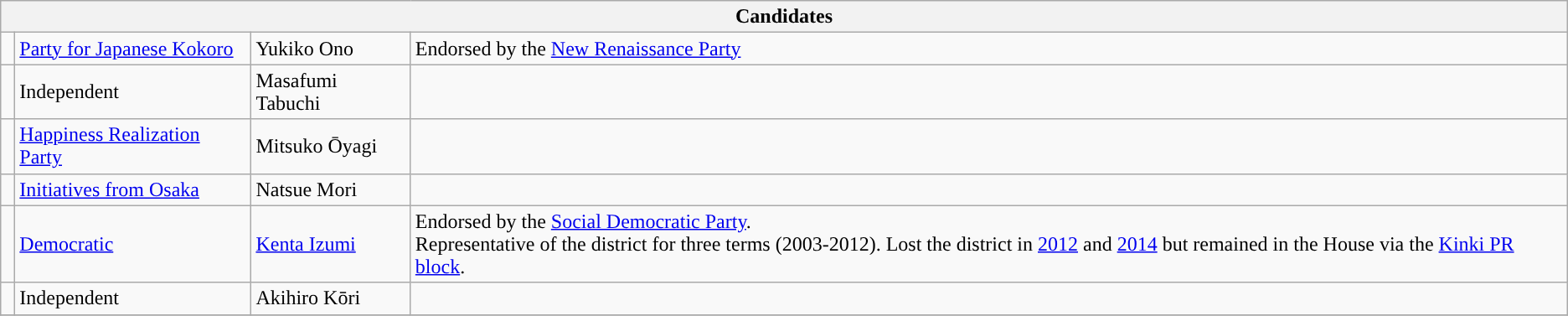<table class="wikitable">
<tr>
<th colspan=4>Candidates</th>
</tr>
<tr>
<td style="background:"> </td>
<td><a href='#'>Party for Japanese Kokoro</a></td>
<td>Yukiko Ono</td>
<td>Endorsed by the <a href='#'>New Renaissance Party</a></td>
</tr>
<tr>
<td style="background:"> </td>
<td>Independent</td>
<td>Masafumi Tabuchi</td>
<td></td>
</tr>
<tr>
<td style="background:"> </td>
<td><a href='#'>Happiness Realization Party</a></td>
<td>Mitsuko Ōyagi</td>
<td></td>
</tr>
<tr>
<td style="background:"> </td>
<td><a href='#'>Initiatives from Osaka</a></td>
<td>Natsue Mori</td>
<td></td>
</tr>
<tr>
<td style="background:"> </td>
<td><a href='#'>Democratic</a></td>
<td><a href='#'>Kenta Izumi</a></td>
<td>Endorsed by the <a href='#'>Social Democratic Party</a>.<br> Representative of the district for three terms (2003-2012). Lost the district in <a href='#'>2012</a> and <a href='#'>2014</a> but remained in the House via the <a href='#'>Kinki PR block</a>.</td>
</tr>
<tr>
<td style="background:"> </td>
<td>Independent</td>
<td>Akihiro Kōri</td>
<td></td>
</tr>
<tr>
</tr>
</table>
